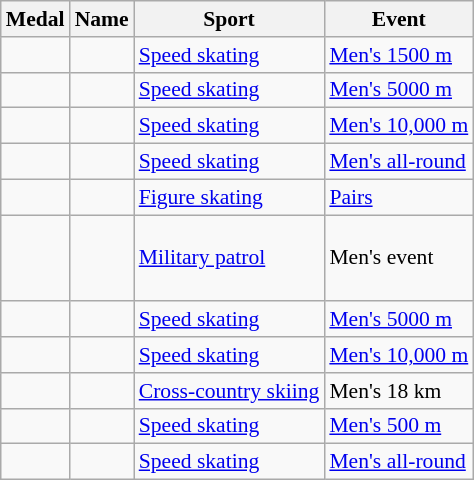<table class="wikitable sortable" style="font-size:90%">
<tr>
<th>Medal</th>
<th>Name</th>
<th>Sport</th>
<th>Event</th>
</tr>
<tr>
<td></td>
<td></td>
<td><a href='#'>Speed skating</a></td>
<td><a href='#'>Men's 1500 m</a></td>
</tr>
<tr>
<td></td>
<td></td>
<td><a href='#'>Speed skating</a></td>
<td><a href='#'>Men's 5000 m</a></td>
</tr>
<tr>
<td></td>
<td></td>
<td><a href='#'>Speed skating</a></td>
<td><a href='#'>Men's 10,000 m</a></td>
</tr>
<tr>
<td></td>
<td></td>
<td><a href='#'>Speed skating</a></td>
<td><a href='#'>Men's all-round</a></td>
</tr>
<tr>
<td></td>
<td> <br> </td>
<td><a href='#'>Figure skating</a></td>
<td><a href='#'>Pairs</a></td>
</tr>
<tr>
<td></td>
<td> <br>  <br>  <br> </td>
<td><a href='#'>Military patrol</a></td>
<td>Men's event</td>
</tr>
<tr>
<td></td>
<td></td>
<td><a href='#'>Speed skating</a></td>
<td><a href='#'>Men's 5000 m</a></td>
</tr>
<tr>
<td></td>
<td></td>
<td><a href='#'>Speed skating</a></td>
<td><a href='#'>Men's 10,000 m</a></td>
</tr>
<tr>
<td></td>
<td></td>
<td><a href='#'>Cross-country skiing</a></td>
<td>Men's 18 km</td>
</tr>
<tr>
<td></td>
<td></td>
<td><a href='#'>Speed skating</a></td>
<td><a href='#'>Men's 500 m</a></td>
</tr>
<tr>
<td></td>
<td></td>
<td><a href='#'>Speed skating</a></td>
<td><a href='#'>Men's all-round</a></td>
</tr>
</table>
